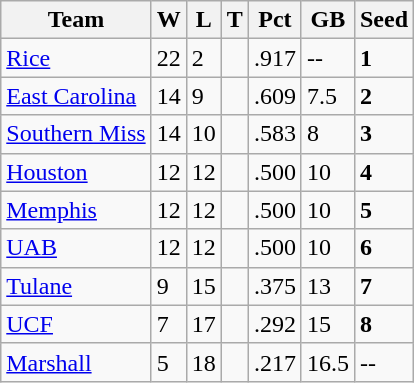<table class="wikitable">
<tr>
<th>Team</th>
<th>W</th>
<th>L</th>
<th>T</th>
<th>Pct</th>
<th>GB</th>
<th>Seed</th>
</tr>
<tr>
<td><a href='#'>Rice</a></td>
<td>22</td>
<td>2</td>
<td></td>
<td>.917</td>
<td>--</td>
<td><strong>1</strong></td>
</tr>
<tr>
<td><a href='#'>East Carolina</a></td>
<td>14</td>
<td>9</td>
<td></td>
<td>.609</td>
<td>7.5</td>
<td><strong>2</strong></td>
</tr>
<tr>
<td><a href='#'>Southern Miss</a></td>
<td>14</td>
<td>10</td>
<td></td>
<td>.583</td>
<td>8</td>
<td><strong>3</strong></td>
</tr>
<tr>
<td><a href='#'>Houston</a></td>
<td>12</td>
<td>12</td>
<td></td>
<td>.500</td>
<td>10</td>
<td><strong>4</strong></td>
</tr>
<tr>
<td><a href='#'>Memphis</a></td>
<td>12</td>
<td>12</td>
<td></td>
<td>.500</td>
<td>10</td>
<td><strong>5</strong></td>
</tr>
<tr>
<td><a href='#'>UAB</a></td>
<td>12</td>
<td>12</td>
<td></td>
<td>.500</td>
<td>10</td>
<td><strong>6</strong></td>
</tr>
<tr>
<td><a href='#'>Tulane</a></td>
<td>9</td>
<td>15</td>
<td></td>
<td>.375</td>
<td>13</td>
<td><strong>7</strong></td>
</tr>
<tr>
<td><a href='#'>UCF</a></td>
<td>7</td>
<td>17</td>
<td></td>
<td>.292</td>
<td>15</td>
<td><strong>8</strong></td>
</tr>
<tr>
<td><a href='#'>Marshall</a></td>
<td>5</td>
<td>18</td>
<td></td>
<td>.217</td>
<td>16.5</td>
<td>--</td>
</tr>
</table>
